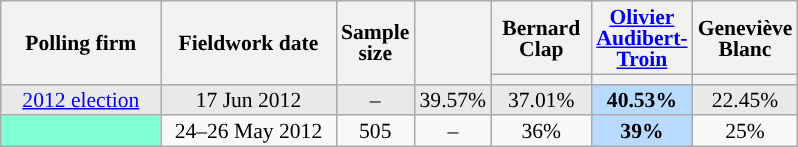<table class="wikitable sortable" style="text-align:center;font-size:90%;line-height:14px;">
<tr style="height:40px;">
<th style="width:100px;" rowspan="2">Polling firm</th>
<th style="width:110px;" rowspan="2">Fieldwork date</th>
<th style="width:35px;" rowspan="2">Sample<br>size</th>
<th style="width:30px;" rowspan="2"></th>
<th class="unsortable" style="width:60px;">Bernard Clap<br></th>
<th class="unsortable" style="width:60px;"><a href='#'>Olivier Audibert-Troin</a><br></th>
<th class="unsortable" style="width:60px;">Geneviève Blanc<br></th>
</tr>
<tr>
<th style="background:"></th>
<th style="background:"></th>
<th style="background:"></th>
</tr>
<tr style="background:#E9E9E9;">
<td><a href='#'>2012 election</a></td>
<td data-sort-value="2012-06-17">17 Jun 2012</td>
<td>–</td>
<td>39.57%</td>
<td>37.01%</td>
<td style="background:#B9DAFF;"><strong>40.53%</strong></td>
<td>22.45%</td>
</tr>
<tr>
<td style="background:aquamarine;"></td>
<td data-sort-value="2012-05-26">24–26 May 2012</td>
<td>505</td>
<td>–</td>
<td>36%</td>
<td style="background:#B9DAFF;"><strong>39%</strong></td>
<td>25%</td>
</tr>
</table>
